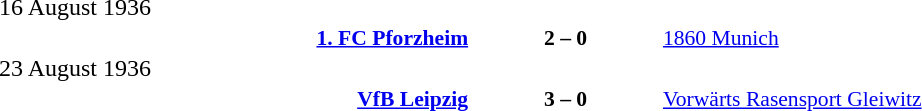<table width=100% cellspacing=1>
<tr>
<th width=25%></th>
<th width=10%></th>
<th width=25%></th>
<th></th>
</tr>
<tr>
<td>16 August 1936</td>
</tr>
<tr style=font-size:90%>
<td align=right><strong><a href='#'>1. FC Pforzheim</a></strong></td>
<td align=center><strong>2 – 0</strong></td>
<td><a href='#'>1860 Munich</a></td>
</tr>
<tr>
<td>23 August 1936</td>
</tr>
<tr style=font-size:90%>
<td align=right><strong><a href='#'>VfB Leipzig</a></strong></td>
<td align=center><strong>3 – 0</strong></td>
<td><a href='#'>Vorwärts Rasensport Gleiwitz</a></td>
</tr>
</table>
